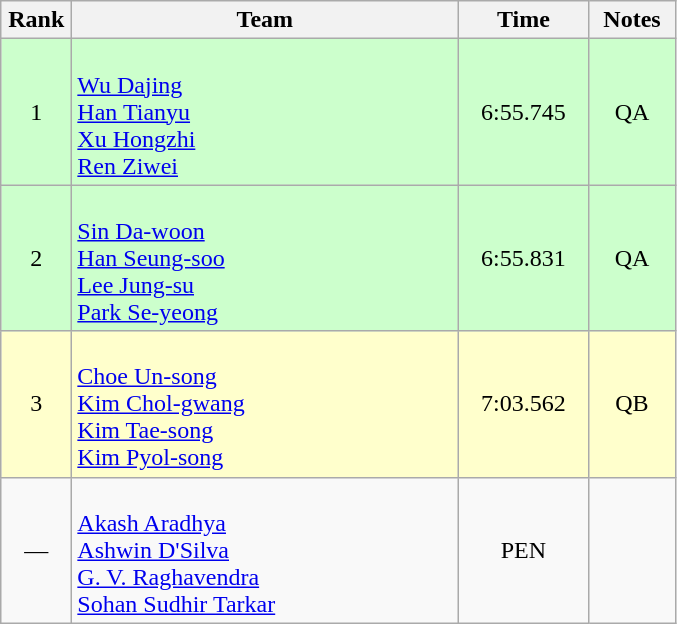<table class=wikitable style="text-align:center">
<tr>
<th width=40>Rank</th>
<th width=250>Team</th>
<th width=80>Time</th>
<th width=50>Notes</th>
</tr>
<tr bgcolor="ccffcc">
<td>1</td>
<td align=left><br><a href='#'>Wu Dajing</a><br><a href='#'>Han Tianyu</a><br><a href='#'>Xu Hongzhi</a><br><a href='#'>Ren Ziwei</a></td>
<td>6:55.745</td>
<td>QA</td>
</tr>
<tr bgcolor="ccffcc">
<td>2</td>
<td align=left><br><a href='#'>Sin Da-woon</a><br><a href='#'>Han Seung-soo</a><br><a href='#'>Lee Jung-su</a><br><a href='#'>Park Se-yeong</a></td>
<td>6:55.831</td>
<td>QA</td>
</tr>
<tr bgcolor="ffffcc">
<td>3</td>
<td align=left><br><a href='#'>Choe Un-song</a><br><a href='#'>Kim Chol-gwang</a><br><a href='#'>Kim Tae-song</a><br><a href='#'>Kim Pyol-song</a></td>
<td>7:03.562</td>
<td>QB</td>
</tr>
<tr>
<td>—</td>
<td align=left><br><a href='#'>Akash Aradhya</a><br><a href='#'>Ashwin D'Silva</a><br><a href='#'>G. V. Raghavendra</a><br><a href='#'>Sohan Sudhir Tarkar</a></td>
<td>PEN</td>
<td></td>
</tr>
</table>
